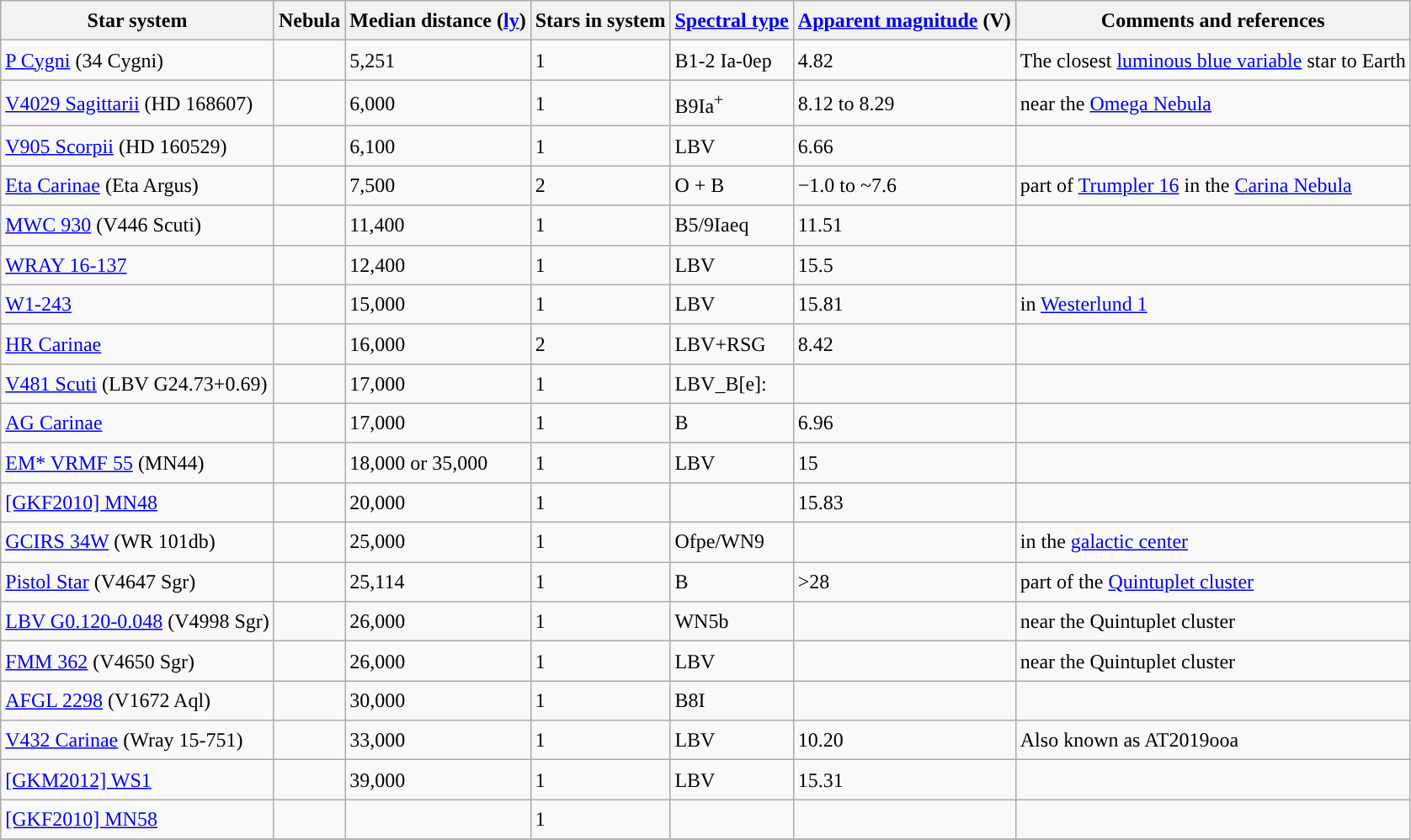<table class="wikitable sortable" style="font-size:1.00em; line-height:1.5em; position:relative;">
<tr>
<th scope="col">Star system</th>
<th>Nebula</th>
<th scope="col">Median distance (<a href='#'>ly</a>)</th>
<th scope="col">Stars in system</th>
<th scope="col"><a href='#'>Spectral type</a></th>
<th scope="col"><a href='#'>Apparent magnitude</a> (V)</th>
<th scope="col">Comments and references</th>
</tr>
<tr>
<td><a href='#'>P Cygni</a> (34 Cygni)</td>
<td></td>
<td>5,251</td>
<td>1</td>
<td style="background: ">B1-2 Ia-0ep</td>
<td>4.82</td>
<td>The closest <a href='#'>luminous blue variable</a> star to Earth</td>
</tr>
<tr>
<td><a href='#'>V4029 Sagittarii</a> (HD 168607)</td>
<td></td>
<td>6,000</td>
<td>1</td>
<td style="background: ">B9Ia<sup>+</sup></td>
<td>8.12 to 8.29</td>
<td> near the <a href='#'>Omega Nebula</a></td>
</tr>
<tr>
<td><a href='#'>V905 Scorpii</a> (HD 160529)</td>
<td></td>
<td>6,100</td>
<td>1</td>
<td>LBV</td>
<td>6.66</td>
<td></td>
</tr>
<tr>
<td><a href='#'>Eta Carinae</a> (Eta Argus)</td>
<td></td>
<td>7,500</td>
<td>2</td>
<td style="background: ">O + B</td>
<td>−1.0 to ~7.6</td>
<td>part of <a href='#'>Trumpler 16</a> in the <a href='#'>Carina Nebula</a></td>
</tr>
<tr>
<td><a href='#'>MWC 930</a> (V446 Scuti)</td>
<td></td>
<td>11,400</td>
<td>1</td>
<td style="background: ">B5/9Iaeq</td>
<td>11.51</td>
<td></td>
</tr>
<tr>
<td><a href='#'>WRAY 16-137</a></td>
<td></td>
<td>12,400</td>
<td>1</td>
<td>LBV</td>
<td>15.5</td>
<td></td>
</tr>
<tr>
<td><a href='#'>W1-243</a></td>
<td></td>
<td>15,000</td>
<td>1</td>
<td>LBV</td>
<td>15.81</td>
<td> in <a href='#'>Westerlund 1</a></td>
</tr>
<tr>
<td><a href='#'>HR Carinae</a></td>
<td></td>
<td>16,000</td>
<td>2</td>
<td>LBV+RSG</td>
<td>8.42</td>
<td></td>
</tr>
<tr>
<td><a href='#'>V481 Scuti</a> (LBV G24.73+0.69)</td>
<td></td>
<td>17,000</td>
<td>1</td>
<td>LBV_B[e]:</td>
<td></td>
<td></td>
</tr>
<tr>
<td><a href='#'>AG Carinae</a></td>
<td></td>
<td>17,000</td>
<td>1</td>
<td style="background: ">B</td>
<td>6.96</td>
<td></td>
</tr>
<tr>
<td><a href='#'>EM* VRMF 55</a> (MN44)</td>
<td></td>
<td>18,000 or 35,000</td>
<td>1</td>
<td>LBV</td>
<td>15</td>
<td></td>
</tr>
<tr>
<td><a href='#'>[GKF2010] MN48</a></td>
<td></td>
<td>20,000</td>
<td>1</td>
<td></td>
<td>15.83</td>
<td></td>
</tr>
<tr>
<td><a href='#'>GCIRS 34W</a> (WR 101db)</td>
<td></td>
<td>25,000</td>
<td>1</td>
<td style="background: ">Ofpe/WN9</td>
<td></td>
<td> in the <a href='#'>galactic center</a></td>
</tr>
<tr>
<td><a href='#'>Pistol Star</a> (V4647 Sgr)</td>
<td></td>
<td>25,114</td>
<td>1</td>
<td style="background: ">B</td>
<td data-sort-value="28">>28</td>
<td>part of the <a href='#'>Quintuplet cluster</a></td>
</tr>
<tr>
<td><a href='#'>LBV G0.120-0.048</a> (V4998 Sgr)</td>
<td></td>
<td>26,000</td>
<td>1</td>
<td style="background: ">WN5b</td>
<td></td>
<td> near the Quintuplet cluster</td>
</tr>
<tr>
<td><a href='#'>FMM 362</a> (V4650 Sgr)</td>
<td></td>
<td>26,000</td>
<td>1</td>
<td>LBV</td>
<td></td>
<td> near the Quintuplet cluster</td>
</tr>
<tr>
<td><a href='#'>AFGL 2298</a> (V1672 Aql)</td>
<td></td>
<td>30,000</td>
<td>1</td>
<td style="background: ">B8I</td>
<td></td>
<td></td>
</tr>
<tr>
<td><a href='#'>V432 Carinae</a> (Wray 15-751)</td>
<td></td>
<td>33,000</td>
<td>1</td>
<td>LBV</td>
<td>10.20</td>
<td>Also known as AT2019ooa</td>
</tr>
<tr>
<td><a href='#'>[GKM2012] WS1</a></td>
<td></td>
<td>39,000</td>
<td>1</td>
<td>LBV</td>
<td>15.31</td>
<td></td>
</tr>
<tr>
<td><a href='#'>[GKF2010] MN58</a></td>
<td></td>
<td></td>
<td>1</td>
<td></td>
<td></td>
<td></td>
</tr>
<tr>
</tr>
</table>
